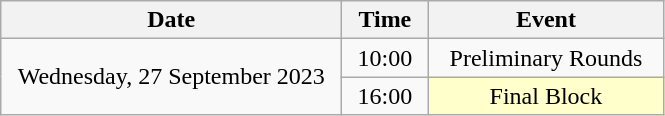<table class = "wikitable" style="text-align:center;">
<tr>
<th width=220>Date</th>
<th width=50>Time</th>
<th width=150>Event</th>
</tr>
<tr>
<td rowspan=2>Wednesday, 27 September 2023</td>
<td>10:00</td>
<td>Preliminary Rounds</td>
</tr>
<tr>
<td>16:00</td>
<td bgcolor=ffffcc>Final Block</td>
</tr>
</table>
